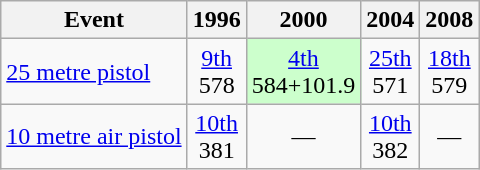<table class="wikitable" style="text-align: center">
<tr>
<th>Event</th>
<th>1996</th>
<th>2000</th>
<th>2004</th>
<th>2008</th>
</tr>
<tr>
<td align=left><a href='#'>25 metre pistol</a></td>
<td><a href='#'>9th</a><br>578</td>
<td style="background: #ccffcc"><a href='#'>4th</a><br>584+101.9</td>
<td><a href='#'>25th</a><br>571</td>
<td><a href='#'>18th</a><br>579</td>
</tr>
<tr>
<td align=left><a href='#'>10 metre air pistol</a></td>
<td><a href='#'>10th</a><br>381</td>
<td>—</td>
<td><a href='#'>10th</a><br>382</td>
<td>—</td>
</tr>
</table>
